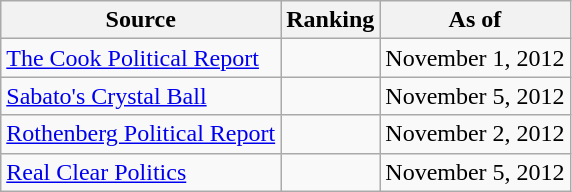<table class="wikitable" style="text-align:center">
<tr>
<th>Source</th>
<th>Ranking</th>
<th>As of</th>
</tr>
<tr>
<td align=left><a href='#'>The Cook Political Report</a></td>
<td></td>
<td>November 1, 2012</td>
</tr>
<tr>
<td align=left><a href='#'>Sabato's Crystal Ball</a></td>
<td></td>
<td>November 5, 2012</td>
</tr>
<tr>
<td align=left><a href='#'>Rothenberg Political Report</a></td>
<td></td>
<td>November 2, 2012</td>
</tr>
<tr>
<td align=left><a href='#'>Real Clear Politics</a></td>
<td></td>
<td>November 5, 2012</td>
</tr>
</table>
